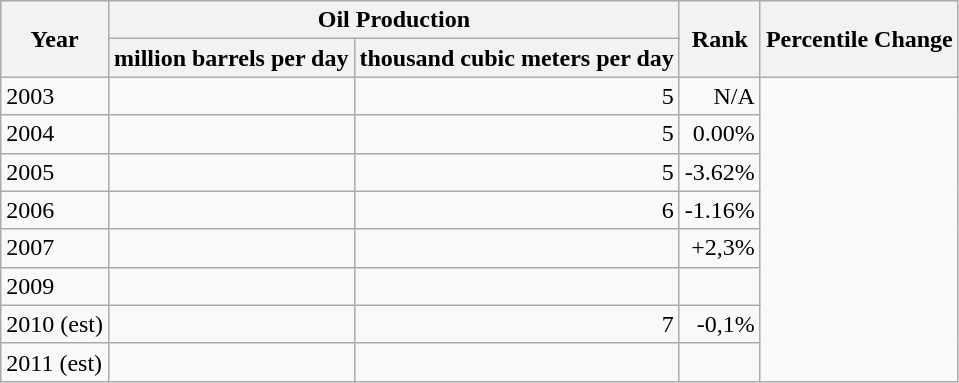<table class="wikitable">
<tr>
<th rowspan=2>Year</th>
<th colspan=2>Oil Production</th>
<th rowspan=2>Rank</th>
<th rowspan=2>Percentile Change</th>
</tr>
<tr>
<th>million barrels per day</th>
<th>thousand cubic meters per day</th>
</tr>
<tr>
<td>2003</td>
<td></td>
<td align=right>5</td>
<td align=right>N/A</td>
</tr>
<tr>
<td>2004</td>
<td></td>
<td align=right>5</td>
<td align=right>0.00%</td>
</tr>
<tr>
<td>2005</td>
<td></td>
<td align=right>5</td>
<td align=right>-3.62%</td>
</tr>
<tr>
<td>2006</td>
<td></td>
<td align=right>6</td>
<td align=right>-1.16%</td>
</tr>
<tr>
<td>2007</td>
<td></td>
<td align=right></td>
<td align=right>+2,3%</td>
</tr>
<tr>
<td>2009</td>
<td></td>
<td align=right></td>
<td align=right></td>
</tr>
<tr>
<td>2010 (est)</td>
<td></td>
<td align=right>7</td>
<td align=right>-0,1%</td>
</tr>
<tr>
<td>2011 (est)</td>
<td></td>
<td align=right></td>
<td align=right></td>
</tr>
</table>
